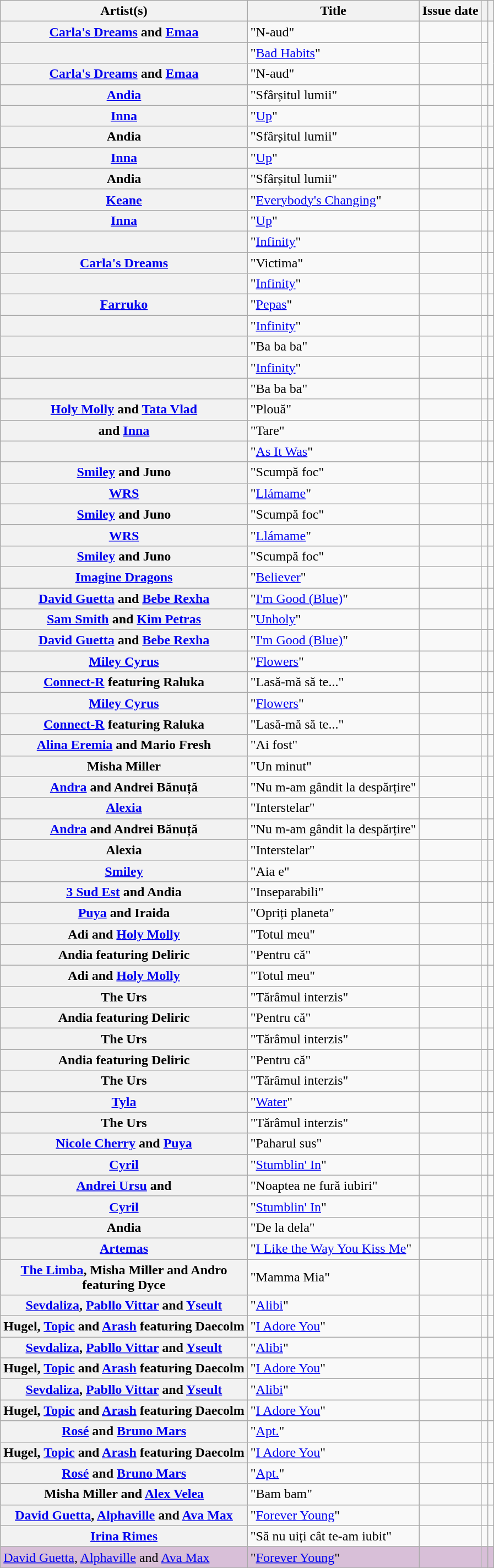<table class="wikitable sortable plainrowheaders">
<tr>
<th scope=col class="sortable">Artist(s)</th>
<th scope=col class="sortable">Title</th>
<th scope=col class="sortable">Issue date</th>
<th scope=col class="sortable"></th>
<th scope=col class="unsortable"></th>
</tr>
<tr>
<th scope="row"><a href='#'>Carla's Dreams</a> and <a href='#'>Emaa</a></th>
<td>"N-aud"</td>
<td></td>
<td></td>
<td rowspan="3"></td>
</tr>
<tr>
<th scope="row"></th>
<td>"<a href='#'>Bad Habits</a>"</td>
<td></td>
<td></td>
</tr>
<tr>
<th scope="row"><a href='#'>Carla's Dreams</a> and <a href='#'>Emaa</a></th>
<td>"N-aud"</td>
<td></td>
<td></td>
</tr>
<tr>
<th scope="row"><a href='#'>Andia</a></th>
<td>"Sfârșitul lumii"</td>
<td></td>
<td></td>
<td></td>
</tr>
<tr>
<th scope="row"><a href='#'>Inna</a></th>
<td>"<a href='#'>Up</a>"</td>
<td></td>
<td></td>
<td></td>
</tr>
<tr>
<th scope="row">Andia</th>
<td>"Sfârșitul lumii"</td>
<td></td>
<td></td>
<td></td>
</tr>
<tr>
<th scope="row"><a href='#'>Inna</a></th>
<td>"<a href='#'>Up</a>"</td>
<td></td>
<td></td>
<td></td>
</tr>
<tr>
<th scope="row">Andia</th>
<td>"Sfârșitul lumii"</td>
<td></td>
<td></td>
<td></td>
</tr>
<tr>
<th scope="row"><a href='#'>Keane</a></th>
<td>"<a href='#'>Everybody's Changing</a>"</td>
<td></td>
<td></td>
<td></td>
</tr>
<tr>
<th scope="row"><a href='#'>Inna</a></th>
<td>"<a href='#'>Up</a>"</td>
<td></td>
<td></td>
<td></td>
</tr>
<tr>
<th scope="row"></th>
<td>"<a href='#'>Infinity</a>"</td>
<td></td>
<td></td>
<td></td>
</tr>
<tr>
<th scope="row"><a href='#'>Carla's Dreams</a></th>
<td>"Victima"</td>
<td></td>
<td></td>
<td></td>
</tr>
<tr>
<th scope="row"></th>
<td>"<a href='#'>Infinity</a>"</td>
<td></td>
<td></td>
<td></td>
</tr>
<tr>
<th scope="row"><a href='#'>Farruko</a></th>
<td>"<a href='#'>Pepas</a>"</td>
<td></td>
<td></td>
<td></td>
</tr>
<tr>
<th scope="row"></th>
<td>"<a href='#'>Infinity</a>"</td>
<td></td>
<td></td>
<td></td>
</tr>
<tr>
<th scope="row"></th>
<td>"Ba ba ba"</td>
<td></td>
<td></td>
<td></td>
</tr>
<tr>
<th scope="row"></th>
<td>"<a href='#'>Infinity</a>"</td>
<td></td>
<td></td>
<td></td>
</tr>
<tr>
<th scope="row"></th>
<td>"Ba ba ba"</td>
<td></td>
<td></td>
<td></td>
</tr>
<tr>
<th scope="row"><a href='#'>Holy Molly</a> and <a href='#'>Tata Vlad</a></th>
<td>"Plouă"</td>
<td></td>
<td></td>
<td></td>
</tr>
<tr>
<th scope="row"> and <a href='#'>Inna</a></th>
<td>"Tare"</td>
<td></td>
<td></td>
<td></td>
</tr>
<tr>
<th scope="row"></th>
<td>"<a href='#'>As It Was</a>"</td>
<td></td>
<td></td>
<td></td>
</tr>
<tr>
<th scope="row"><a href='#'>Smiley</a> and Juno</th>
<td>"Scumpă foc"</td>
<td></td>
<td></td>
<td></td>
</tr>
<tr>
<th scope="row"><a href='#'>WRS</a></th>
<td>"<a href='#'>Llámame</a>"</td>
<td></td>
<td></td>
<td></td>
</tr>
<tr>
<th scope="row"><a href='#'>Smiley</a> and Juno</th>
<td>"Scumpă foc"</td>
<td></td>
<td></td>
<td></td>
</tr>
<tr>
<th scope="row"><a href='#'>WRS</a></th>
<td>"<a href='#'>Llámame</a>"</td>
<td></td>
<td></td>
<td></td>
</tr>
<tr>
<th scope="row"><a href='#'>Smiley</a> and Juno</th>
<td>"Scumpă foc"</td>
<td></td>
<td></td>
<td></td>
</tr>
<tr>
<th scope="row"><a href='#'>Imagine Dragons</a></th>
<td>"<a href='#'>Believer</a>"</td>
<td></td>
<td></td>
<td></td>
</tr>
<tr>
<th scope="row"><a href='#'>David Guetta</a> and <a href='#'>Bebe Rexha</a></th>
<td>"<a href='#'>I'm Good (Blue)</a>"</td>
<td></td>
<td></td>
<td></td>
</tr>
<tr>
<th scope="row"><a href='#'>Sam Smith</a> and <a href='#'>Kim Petras</a></th>
<td>"<a href='#'>Unholy</a>"</td>
<td></td>
<td></td>
<td></td>
</tr>
<tr>
<th scope="row"><a href='#'>David Guetta</a> and <a href='#'>Bebe Rexha</a></th>
<td>"<a href='#'>I'm Good (Blue)</a>"</td>
<td></td>
<td></td>
<td></td>
</tr>
<tr>
<th scope="row"><a href='#'>Miley Cyrus</a></th>
<td>"<a href='#'>Flowers</a>"</td>
<td></td>
<td></td>
<td></td>
</tr>
<tr>
<th scope="row"><a href='#'>Connect-R</a> featuring Raluka</th>
<td>"Lasă-mă să te..."</td>
<td></td>
<td></td>
<td></td>
</tr>
<tr>
<th scope="row"><a href='#'>Miley Cyrus</a></th>
<td>"<a href='#'>Flowers</a>"</td>
<td></td>
<td></td>
<td></td>
</tr>
<tr>
<th scope="row"><a href='#'>Connect-R</a> featuring Raluka</th>
<td>"Lasă-mă să te..."</td>
<td></td>
<td></td>
<td></td>
</tr>
<tr>
<th scope="row"><a href='#'>Alina Eremia</a> and Mario Fresh</th>
<td>"Ai fost"</td>
<td></td>
<td></td>
<td></td>
</tr>
<tr>
<th scope="row">Misha Miller</th>
<td>"Un minut"</td>
<td></td>
<td></td>
<td></td>
</tr>
<tr>
<th scope="row"><a href='#'>Andra</a> and Andrei Bănuță</th>
<td>"Nu m-am gândit la despărțire"</td>
<td></td>
<td></td>
<td></td>
</tr>
<tr>
<th scope="row"><a href='#'>Alexia</a></th>
<td>"Interstelar"</td>
<td></td>
<td></td>
<td></td>
</tr>
<tr>
<th scope="row"><a href='#'>Andra</a> and Andrei Bănuță</th>
<td>"Nu m-am gândit la despărțire"</td>
<td></td>
<td></td>
<td></td>
</tr>
<tr>
<th scope="row">Alexia</th>
<td>"Interstelar"</td>
<td></td>
<td></td>
<td></td>
</tr>
<tr>
<th scope="row"><a href='#'>Smiley</a></th>
<td>"Aia e"</td>
<td></td>
<td></td>
<td></td>
</tr>
<tr>
<th scope="row"><a href='#'>3 Sud Est</a> and Andia</th>
<td>"Inseparabili"</td>
<td></td>
<td></td>
<td></td>
</tr>
<tr>
<th scope="row"><a href='#'>Puya</a> and Iraida</th>
<td>"Opriți planeta"</td>
<td></td>
<td></td>
<td></td>
</tr>
<tr>
<th scope="row">Adi and <a href='#'>Holy Molly</a></th>
<td>"Totul meu"</td>
<td></td>
<td></td>
<td></td>
</tr>
<tr>
<th scope="row">Andia featuring Deliric</th>
<td>"Pentru că"</td>
<td></td>
<td></td>
<td></td>
</tr>
<tr>
<th scope="row">Adi and <a href='#'>Holy Molly</a></th>
<td>"Totul meu"</td>
<td></td>
<td></td>
<td></td>
</tr>
<tr>
<th scope="row">The Urs</th>
<td>"Tărâmul interzis"</td>
<td></td>
<td></td>
<td></td>
</tr>
<tr>
<th scope="row">Andia featuring Deliric</th>
<td>"Pentru că"</td>
<td></td>
<td></td>
<td></td>
</tr>
<tr>
<th scope="row">The Urs</th>
<td>"Tărâmul interzis"</td>
<td></td>
<td></td>
<td></td>
</tr>
<tr>
<th scope="row">Andia featuring Deliric</th>
<td>"Pentru că"</td>
<td></td>
<td></td>
<td></td>
</tr>
<tr>
<th scope="row">The Urs</th>
<td>"Tărâmul interzis"</td>
<td></td>
<td></td>
<td></td>
</tr>
<tr>
<th scope="row"><a href='#'>Tyla</a></th>
<td>"<a href='#'>Water</a>"</td>
<td></td>
<td></td>
<td></td>
</tr>
<tr>
<th scope="row">The Urs</th>
<td>"Tărâmul interzis"</td>
<td></td>
<td></td>
<td></td>
</tr>
<tr>
<th scope="row"><a href='#'>Nicole Cherry</a> and <a href='#'>Puya</a></th>
<td>"Paharul sus"</td>
<td></td>
<td></td>
<td></td>
</tr>
<tr>
<th scope="row"><a href='#'>Cyril</a></th>
<td>"<a href='#'>Stumblin' In</a>"</td>
<td></td>
<td></td>
<td></td>
</tr>
<tr>
<th scope="row"><a href='#'>Andrei Ursu</a> and </th>
<td>"Noaptea ne fură iubiri"</td>
<td></td>
<td></td>
<td></td>
</tr>
<tr>
<th scope="row"><a href='#'>Cyril</a></th>
<td>"<a href='#'>Stumblin' In</a>"</td>
<td></td>
<td></td>
<td></td>
</tr>
<tr>
<th scope="row">Andia</th>
<td>"De la dela"</td>
<td></td>
<td></td>
<td></td>
</tr>
<tr>
<th scope="row"><a href='#'>Artemas</a></th>
<td>"<a href='#'>I Like the Way You Kiss Me</a>"</td>
<td></td>
<td></td>
<td></td>
</tr>
<tr>
<th scope="row"><a href='#'>The Limba</a>, Misha Miller and Andro<br>featuring Dyce</th>
<td>"Mamma Mia"</td>
<td></td>
<td></td>
<td></td>
</tr>
<tr>
<th scope="row"><a href='#'>Sevdaliza</a>, <a href='#'>Pabllo Vittar</a> and <a href='#'>Yseult</a></th>
<td>"<a href='#'>Alibi</a>"</td>
<td></td>
<td></td>
<td></td>
</tr>
<tr>
<th scope="row">Hugel, <a href='#'>Topic</a> and <a href='#'>Arash</a> featuring Daecolm</th>
<td>"<a href='#'>I Adore You</a>"</td>
<td></td>
<td></td>
<td></td>
</tr>
<tr>
<th scope="row"><a href='#'>Sevdaliza</a>, <a href='#'>Pabllo Vittar</a> and <a href='#'>Yseult</a></th>
<td>"<a href='#'>Alibi</a>"</td>
<td></td>
<td></td>
<td></td>
</tr>
<tr>
<th scope="row">Hugel, <a href='#'>Topic</a> and <a href='#'>Arash</a> featuring Daecolm</th>
<td>"<a href='#'>I Adore You</a>"</td>
<td></td>
<td></td>
<td></td>
</tr>
<tr>
<th scope="row"><a href='#'>Sevdaliza</a>, <a href='#'>Pabllo Vittar</a> and <a href='#'>Yseult</a></th>
<td>"<a href='#'>Alibi</a>"</td>
<td></td>
<td></td>
<td></td>
</tr>
<tr>
<th scope="row">Hugel, <a href='#'>Topic</a> and <a href='#'>Arash</a> featuring Daecolm</th>
<td>"<a href='#'>I Adore You</a>"</td>
<td></td>
<td></td>
<td></td>
</tr>
<tr>
<th scope="row"><a href='#'>Rosé</a> and <a href='#'>Bruno Mars</a></th>
<td>"<a href='#'>Apt.</a>"</td>
<td></td>
<td></td>
<td></td>
</tr>
<tr>
<th scope="row">Hugel, <a href='#'>Topic</a> and <a href='#'>Arash</a> featuring Daecolm</th>
<td>"<a href='#'>I Adore You</a>"</td>
<td></td>
<td></td>
<td></td>
</tr>
<tr>
<th scope="row"><a href='#'>Rosé</a> and <a href='#'>Bruno Mars</a></th>
<td>"<a href='#'>Apt.</a>"</td>
<td></td>
<td></td>
<td></td>
</tr>
<tr>
<th scope="row">Misha Miller and <a href='#'>Alex Velea</a></th>
<td>"Bam bam"</td>
<td></td>
<td></td>
<td></td>
</tr>
<tr>
<th scope="row"><a href='#'>David Guetta</a>, <a href='#'>Alphaville</a> and <a href='#'>Ava Max</a></th>
<td>"<a href='#'>Forever Young</a>"</td>
<td></td>
<td></td>
<td></td>
</tr>
<tr>
<th scope="row"><a href='#'>Irina Rimes</a></th>
<td>"Să nu uiți cât te-am iubit"</td>
<td></td>
<td></td>
<td></td>
</tr>
<tr style="background-color:#D8BFD8">
<td><a href='#'>David Guetta</a>, <a href='#'>Alphaville</a> and <a href='#'>Ava Max</a></td>
<td>"<a href='#'>Forever Young</a>"</td>
<td></td>
<td></td>
<td></td>
</tr>
</table>
